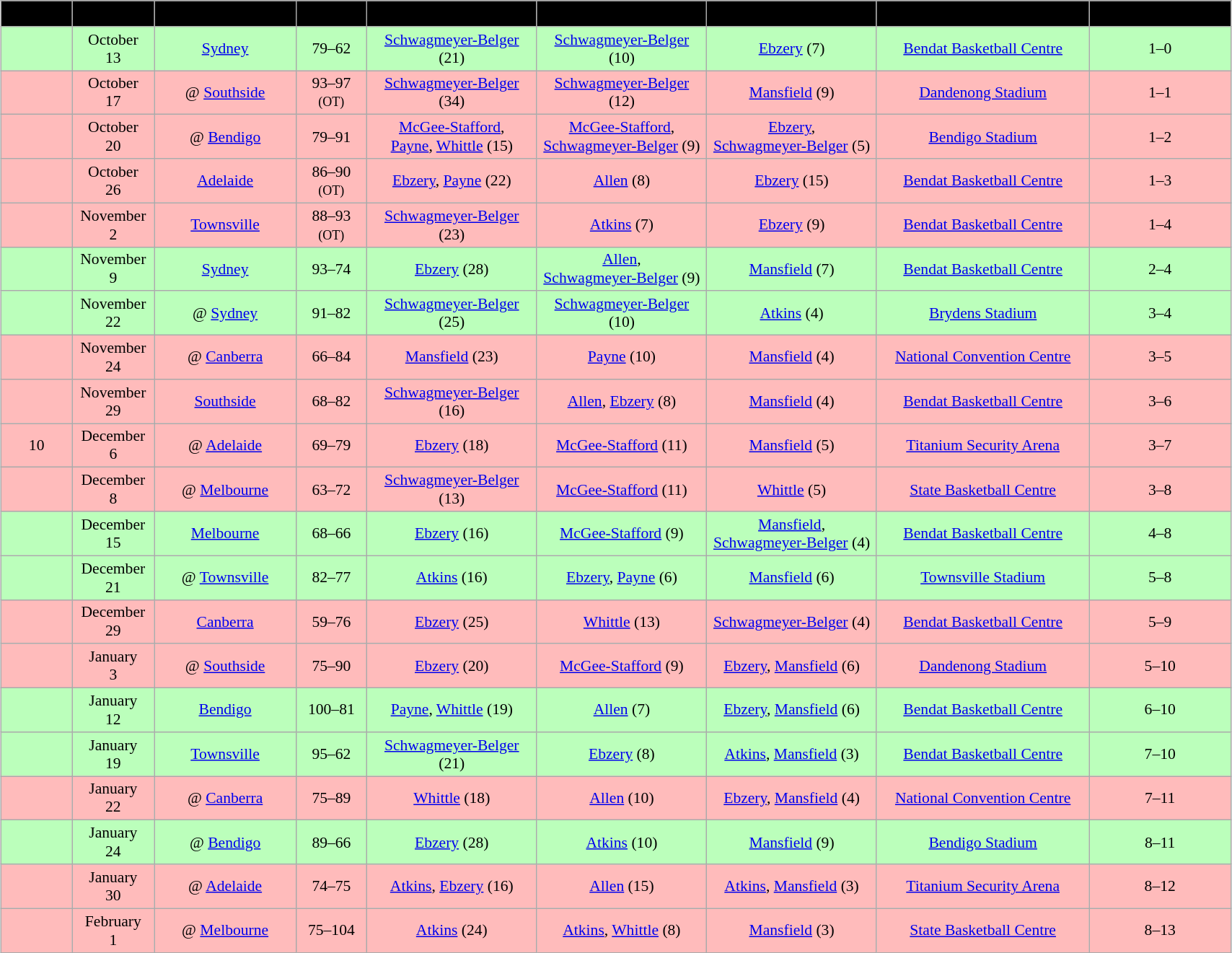<table class="wikitable" style="font-size:90%; text-align: center; width: 90%; margin:1em auto;">
<tr>
<th style="background:black; width: 5%;"><span>Game</span></th>
<th style="background:black; width: 5%;"><span>Date</span></th>
<th style="background:black; width: 10%;"><span>Team</span></th>
<th style="background:black; width: 5%;"><span>Score</span></th>
<th style="background:black; width: 12%;"><span>High points</span></th>
<th style="background:black; width: 12%;"><span>High rebounds</span></th>
<th style="background:black; width: 12%;"><span>High assists</span></th>
<th style="background:black; width: 15%;"><span>Location</span></th>
<th style="background:black; width: 10%;"><span>Record</span></th>
</tr>
<tr style= "background:#bfb;">
<td></td>
<td>October <br> 13</td>
<td><a href='#'>Sydney</a></td>
<td>79–62</td>
<td><a href='#'>Schwagmeyer-Belger</a> (21)</td>
<td><a href='#'>Schwagmeyer-Belger</a> (10)</td>
<td><a href='#'>Ebzery</a> (7)</td>
<td><a href='#'>Bendat Basketball Centre</a></td>
<td>1–0</td>
</tr>
<tr style= "background:#fbb;">
<td></td>
<td>October <br> 17</td>
<td>@ <a href='#'>Southside</a></td>
<td>93–97 <br> <small> (OT) </small></td>
<td><a href='#'>Schwagmeyer-Belger</a> (34)</td>
<td><a href='#'>Schwagmeyer-Belger</a> (12)</td>
<td><a href='#'>Mansfield</a> (9)</td>
<td><a href='#'>Dandenong Stadium</a></td>
<td>1–1</td>
</tr>
<tr style= "background:#fbb;">
<td></td>
<td>October <br> 20</td>
<td>@ <a href='#'>Bendigo</a></td>
<td>79–91</td>
<td><a href='#'>McGee-Stafford</a>,<br><a href='#'>Payne</a>, <a href='#'>Whittle</a> (15)</td>
<td><a href='#'>McGee-Stafford</a>,<br><a href='#'>Schwagmeyer-Belger</a> (9)</td>
<td><a href='#'>Ebzery</a>,<br><a href='#'>Schwagmeyer-Belger</a> (5)</td>
<td><a href='#'>Bendigo Stadium</a></td>
<td>1–2</td>
</tr>
<tr style= "background:#fbb;">
<td></td>
<td>October <br> 26</td>
<td><a href='#'>Adelaide</a></td>
<td>86–90 <br> <small> (OT) </small></td>
<td><a href='#'>Ebzery</a>, <a href='#'>Payne</a> (22)</td>
<td><a href='#'>Allen</a> (8)</td>
<td><a href='#'>Ebzery</a> (15)</td>
<td><a href='#'>Bendat Basketball Centre</a></td>
<td>1–3</td>
</tr>
<tr style= "background:#fbb;">
<td></td>
<td>November <br> 2</td>
<td><a href='#'>Townsville</a></td>
<td>88–93 <br> <small> (OT) </small></td>
<td><a href='#'>Schwagmeyer-Belger</a> (23)</td>
<td><a href='#'>Atkins</a> (7)</td>
<td><a href='#'>Ebzery</a> (9)</td>
<td><a href='#'>Bendat Basketball Centre</a></td>
<td>1–4</td>
</tr>
<tr style= "background:#bfb;">
<td></td>
<td>November <br> 9</td>
<td><a href='#'>Sydney</a></td>
<td>93–74</td>
<td><a href='#'>Ebzery</a> (28)</td>
<td><a href='#'>Allen</a>,<br><a href='#'>Schwagmeyer-Belger</a> (9)</td>
<td><a href='#'>Mansfield</a> (7)</td>
<td><a href='#'>Bendat Basketball Centre</a></td>
<td>2–4</td>
</tr>
<tr style= "background:#bfb;">
<td></td>
<td>November <br> 22</td>
<td>@ <a href='#'>Sydney</a></td>
<td>91–82</td>
<td><a href='#'>Schwagmeyer-Belger</a> (25)</td>
<td><a href='#'>Schwagmeyer-Belger</a> (10)</td>
<td><a href='#'>Atkins</a> (4)</td>
<td><a href='#'>Brydens Stadium</a></td>
<td>3–4</td>
</tr>
<tr style= "background:#fbb;">
<td></td>
<td>November <br> 24</td>
<td>@ <a href='#'>Canberra</a></td>
<td>66–84</td>
<td><a href='#'>Mansfield</a> (23)</td>
<td><a href='#'>Payne</a> (10)</td>
<td><a href='#'>Mansfield</a> (4)</td>
<td><a href='#'>National Convention Centre</a></td>
<td>3–5</td>
</tr>
<tr style= "background:#fbb;">
<td></td>
<td>November <br> 29</td>
<td><a href='#'>Southside</a></td>
<td>68–82</td>
<td><a href='#'>Schwagmeyer-Belger</a> (16)</td>
<td><a href='#'>Allen</a>, <a href='#'>Ebzery</a> (8)</td>
<td><a href='#'>Mansfield</a> (4)</td>
<td><a href='#'>Bendat Basketball Centre</a></td>
<td>3–6</td>
</tr>
<tr style= "background:#fbb;">
<td>10</td>
<td>December <br> 6</td>
<td>@ <a href='#'>Adelaide</a></td>
<td>69–79</td>
<td><a href='#'>Ebzery</a> (18)</td>
<td><a href='#'>McGee-Stafford</a> (11)</td>
<td><a href='#'>Mansfield</a> (5)</td>
<td><a href='#'>Titanium Security Arena</a></td>
<td>3–7</td>
</tr>
<tr style= "background:#fbb;">
<td></td>
<td>December <br> 8</td>
<td>@ <a href='#'>Melbourne</a></td>
<td>63–72</td>
<td><a href='#'>Schwagmeyer-Belger</a> (13)</td>
<td><a href='#'>McGee-Stafford</a> (11)</td>
<td><a href='#'>Whittle</a> (5)</td>
<td><a href='#'>State Basketball Centre</a></td>
<td>3–8</td>
</tr>
<tr style= "background:#bfb;">
<td></td>
<td>December <br> 15</td>
<td><a href='#'>Melbourne</a></td>
<td>68–66</td>
<td><a href='#'>Ebzery</a> (16)</td>
<td><a href='#'>McGee-Stafford</a> (9)</td>
<td><a href='#'>Mansfield</a>,<br> <a href='#'>Schwagmeyer-Belger</a> (4)</td>
<td><a href='#'>Bendat Basketball Centre</a></td>
<td>4–8</td>
</tr>
<tr style= "background:#bfb;">
<td></td>
<td>December <br> 21</td>
<td>@ <a href='#'>Townsville</a></td>
<td>82–77</td>
<td><a href='#'>Atkins</a> (16)</td>
<td><a href='#'>Ebzery</a>, <a href='#'>Payne</a> (6)</td>
<td><a href='#'>Mansfield</a> (6)</td>
<td><a href='#'>Townsville Stadium</a></td>
<td>5–8</td>
</tr>
<tr style= "background:#fbb;">
<td></td>
<td>December <br> 29</td>
<td><a href='#'>Canberra</a></td>
<td>59–76</td>
<td><a href='#'>Ebzery</a> (25)</td>
<td><a href='#'>Whittle</a> (13)</td>
<td><a href='#'>Schwagmeyer-Belger</a> (4)</td>
<td><a href='#'>Bendat Basketball Centre</a></td>
<td>5–9</td>
</tr>
<tr style= "background:#fbb;">
<td></td>
<td>January <br> 3</td>
<td>@ <a href='#'>Southside</a></td>
<td>75–90</td>
<td><a href='#'>Ebzery</a> (20)</td>
<td><a href='#'>McGee-Stafford</a> (9)</td>
<td><a href='#'>Ebzery</a>, <a href='#'>Mansfield</a> (6)</td>
<td><a href='#'>Dandenong Stadium</a></td>
<td>5–10</td>
</tr>
<tr style= "background:#bfb;">
<td></td>
<td>January <br> 12</td>
<td><a href='#'>Bendigo</a></td>
<td>100–81</td>
<td><a href='#'>Payne</a>, <a href='#'>Whittle</a> (19)</td>
<td><a href='#'>Allen</a> (7)</td>
<td><a href='#'>Ebzery</a>, <a href='#'>Mansfield</a> (6)</td>
<td><a href='#'>Bendat Basketball Centre</a></td>
<td>6–10</td>
</tr>
<tr style= "background:#bfb;">
<td></td>
<td>January <br> 19</td>
<td><a href='#'>Townsville</a></td>
<td>95–62</td>
<td><a href='#'>Schwagmeyer-Belger</a> (21)</td>
<td><a href='#'>Ebzery</a> (8)</td>
<td><a href='#'>Atkins</a>, <a href='#'>Mansfield</a> (3)</td>
<td><a href='#'>Bendat Basketball Centre</a></td>
<td>7–10</td>
</tr>
<tr style= "background:#fbb;">
<td></td>
<td>January <br> 22</td>
<td>@ <a href='#'>Canberra</a></td>
<td>75–89</td>
<td><a href='#'>Whittle</a> (18)</td>
<td><a href='#'>Allen</a> (10)</td>
<td><a href='#'>Ebzery</a>, <a href='#'>Mansfield</a> (4)</td>
<td><a href='#'>National Convention Centre</a></td>
<td>7–11</td>
</tr>
<tr style= "background:#bfb;">
<td></td>
<td>January <br> 24</td>
<td>@ <a href='#'>Bendigo</a></td>
<td>89–66</td>
<td><a href='#'>Ebzery</a> (28)</td>
<td><a href='#'>Atkins</a> (10)</td>
<td><a href='#'>Mansfield</a> (9)</td>
<td><a href='#'>Bendigo Stadium</a></td>
<td>8–11</td>
</tr>
<tr style= "background:#fbb;">
<td></td>
<td>January <br> 30</td>
<td>@ <a href='#'>Adelaide</a></td>
<td>74–75</td>
<td><a href='#'>Atkins</a>, <a href='#'>Ebzery</a> (16)</td>
<td><a href='#'>Allen</a> (15)</td>
<td><a href='#'>Atkins</a>, <a href='#'>Mansfield</a> (3)</td>
<td><a href='#'>Titanium Security Arena</a></td>
<td>8–12</td>
</tr>
<tr style= "background:#fbb;">
<td></td>
<td>February <br> 1</td>
<td>@ <a href='#'>Melbourne</a></td>
<td>75–104</td>
<td><a href='#'>Atkins</a> (24)</td>
<td><a href='#'>Atkins</a>, <a href='#'>Whittle</a> (8)</td>
<td><a href='#'>Mansfield</a> (3)</td>
<td><a href='#'>State Basketball Centre</a></td>
<td>8–13</td>
</tr>
</table>
